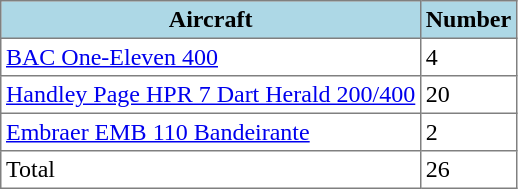<table class="toccolours" border="1" cellpadding="3" style="border-collapse:collapse">
<tr bgcolor=lightblue>
<th>Aircraft</th>
<th>Number</th>
</tr>
<tr>
<td><a href='#'>BAC One-Eleven 400</a></td>
<td>4</td>
</tr>
<tr>
<td><a href='#'>Handley Page HPR 7 Dart Herald 200/400</a></td>
<td>20</td>
</tr>
<tr>
<td><a href='#'>Embraer EMB 110 Bandeirante</a></td>
<td>2</td>
</tr>
<tr>
<td>Total</td>
<td>26</td>
</tr>
</table>
